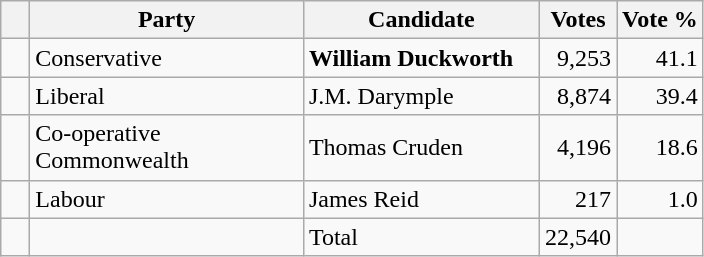<table class="wikitable">
<tr>
<th></th>
<th scope="col" width="175">Party</th>
<th scope="col" width="150">Candidate</th>
<th>Votes</th>
<th>Vote %</th>
</tr>
<tr>
<td>   </td>
<td>Conservative</td>
<td><strong>William Duckworth</strong></td>
<td align=right>9,253</td>
<td align=right>41.1</td>
</tr>
<tr>
<td>   </td>
<td>Liberal</td>
<td>J.M. Darymple</td>
<td align=right>8,874</td>
<td align=right>39.4</td>
</tr>
<tr>
<td>   </td>
<td>Co-operative Commonwealth</td>
<td>Thomas Cruden</td>
<td align=right>4,196</td>
<td align=right>18.6</td>
</tr>
<tr>
<td>   </td>
<td>Labour</td>
<td>James Reid</td>
<td align=right>217</td>
<td align=right>1.0</td>
</tr>
<tr>
<td></td>
<td></td>
<td>Total</td>
<td align=right>22,540</td>
<td></td>
</tr>
</table>
